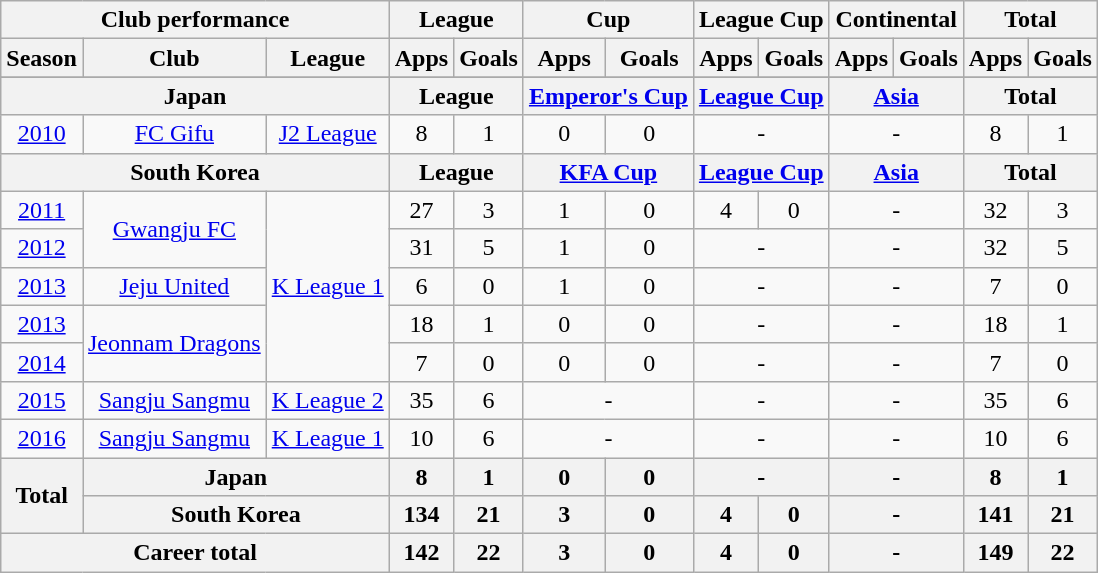<table class="wikitable" style="text-align:center">
<tr>
<th colspan=3>Club performance</th>
<th colspan=2>League</th>
<th colspan=2>Cup</th>
<th colspan=2>League Cup</th>
<th colspan=2>Continental</th>
<th colspan=2>Total</th>
</tr>
<tr>
<th>Season</th>
<th>Club</th>
<th>League</th>
<th>Apps</th>
<th>Goals</th>
<th>Apps</th>
<th>Goals</th>
<th>Apps</th>
<th>Goals</th>
<th>Apps</th>
<th>Goals</th>
<th>Apps</th>
<th>Goals</th>
</tr>
<tr>
</tr>
<tr>
<th colspan=3>Japan</th>
<th colspan=2>League</th>
<th colspan=2><a href='#'>Emperor's Cup</a></th>
<th colspan=2><a href='#'>League Cup</a></th>
<th colspan=2><a href='#'>Asia</a></th>
<th colspan=2>Total</th>
</tr>
<tr>
<td><a href='#'>2010</a></td>
<td rowspan="1"><a href='#'>FC Gifu</a></td>
<td rowspan="1"><a href='#'>J2 League</a></td>
<td>8</td>
<td>1</td>
<td>0</td>
<td>0</td>
<td colspan="2">-</td>
<td colspan="2">-</td>
<td>8</td>
<td>1</td>
</tr>
<tr>
<th colspan=3>South Korea</th>
<th colspan=2>League</th>
<th colspan=2><a href='#'>KFA Cup</a></th>
<th colspan=2><a href='#'>League Cup</a></th>
<th colspan=2><a href='#'>Asia</a></th>
<th colspan=2>Total</th>
</tr>
<tr>
<td><a href='#'>2011</a></td>
<td rowspan="2"><a href='#'>Gwangju FC</a></td>
<td rowspan="5"><a href='#'>K League 1</a></td>
<td>27</td>
<td>3</td>
<td>1</td>
<td>0</td>
<td>4</td>
<td>0</td>
<td colspan="2">-</td>
<td>32</td>
<td>3</td>
</tr>
<tr>
<td><a href='#'>2012</a></td>
<td>31</td>
<td>5</td>
<td>1</td>
<td>0</td>
<td colspan="2">-</td>
<td colspan="2">-</td>
<td>32</td>
<td>5</td>
</tr>
<tr>
<td><a href='#'>2013</a></td>
<td rowspan="1"><a href='#'>Jeju United</a></td>
<td>6</td>
<td>0</td>
<td>1</td>
<td>0</td>
<td colspan="2">-</td>
<td colspan="2">-</td>
<td>7</td>
<td>0</td>
</tr>
<tr>
<td><a href='#'>2013</a></td>
<td rowspan="2"><a href='#'>Jeonnam Dragons</a></td>
<td>18</td>
<td>1</td>
<td>0</td>
<td>0</td>
<td colspan="2">-</td>
<td colspan="2">-</td>
<td>18</td>
<td>1</td>
</tr>
<tr>
<td><a href='#'>2014</a></td>
<td>7</td>
<td>0</td>
<td>0</td>
<td>0</td>
<td colspan="2">-</td>
<td colspan="2">-</td>
<td>7</td>
<td>0</td>
</tr>
<tr>
<td><a href='#'>2015</a></td>
<td rowspan="1"><a href='#'>Sangju Sangmu</a></td>
<td rowspan="1"><a href='#'>K League 2</a></td>
<td>35</td>
<td>6</td>
<td colspan="2">-</td>
<td colspan="2">-</td>
<td colspan="2">-</td>
<td>35</td>
<td>6</td>
</tr>
<tr>
<td><a href='#'>2016</a></td>
<td rowspan="1"><a href='#'>Sangju Sangmu</a></td>
<td rowspan="1"><a href='#'>K League 1</a></td>
<td>10</td>
<td>6</td>
<td colspan="2">-</td>
<td colspan="2">-</td>
<td colspan="2">-</td>
<td>10</td>
<td>6</td>
</tr>
<tr>
<th rowspan=2>Total</th>
<th colspan=2>Japan</th>
<th>8</th>
<th>1</th>
<th>0</th>
<th>0</th>
<th colspan="2">-</th>
<th colspan="2">-</th>
<th>8</th>
<th>1</th>
</tr>
<tr>
<th colspan=2>South Korea</th>
<th>134</th>
<th>21</th>
<th>3</th>
<th>0</th>
<th>4</th>
<th>0</th>
<th colspan="2">-</th>
<th>141</th>
<th>21</th>
</tr>
<tr>
<th colspan=3>Career total</th>
<th>142</th>
<th>22</th>
<th>3</th>
<th>0</th>
<th>4</th>
<th>0</th>
<th colspan="2">-</th>
<th>149</th>
<th>22</th>
</tr>
</table>
